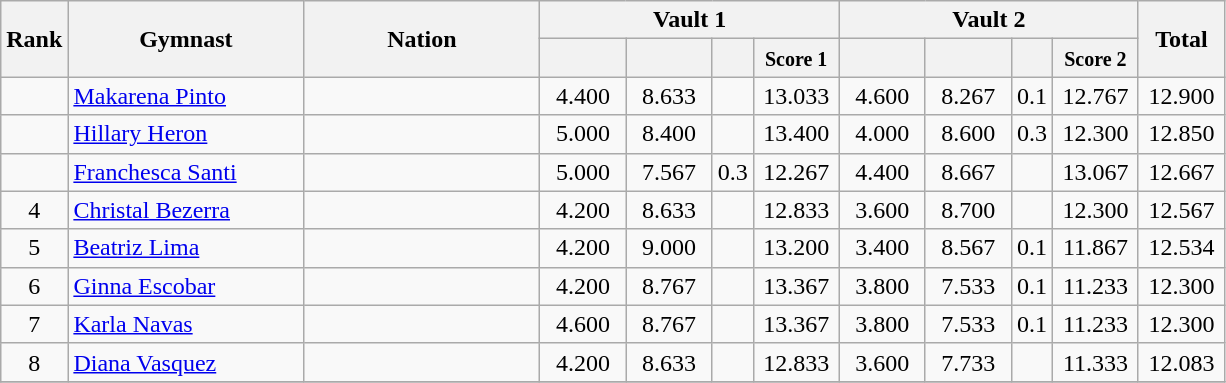<table style="text-align:center;" class="wikitable sortable">
<tr>
<th style="width:15px;" rowspan="2">Rank</th>
<th style="width:150px;" rowspan="2">Gymnast</th>
<th style="width:150px;" rowspan="2">Nation</th>
<th colspan="4">Vault 1</th>
<th colspan="4">Vault 2</th>
<th style="width:50px;" rowspan="2">Total</th>
</tr>
<tr>
<th style="width:50px;"><small></small></th>
<th style="width:50px;"><small></small></th>
<th style="width:20px;"><small></small></th>
<th style="width:50px;"><small>Score 1</small></th>
<th style="width:50px;"><small></small></th>
<th style="width:50px;"><small></small></th>
<th style="width:20px;"><small></small></th>
<th style="width:50px;"><small>Score 2</small></th>
</tr>
<tr>
<td></td>
<td align=left><a href='#'>Makarena Pinto</a></td>
<td align=left></td>
<td>4.400</td>
<td>8.633</td>
<td></td>
<td>13.033</td>
<td>4.600</td>
<td>8.267</td>
<td>0.1</td>
<td>12.767</td>
<td>12.900</td>
</tr>
<tr>
<td></td>
<td align=left><a href='#'>Hillary Heron</a></td>
<td align=left></td>
<td>5.000</td>
<td>8.400</td>
<td></td>
<td>13.400</td>
<td>4.000</td>
<td>8.600</td>
<td>0.3</td>
<td>12.300</td>
<td>12.850</td>
</tr>
<tr>
<td></td>
<td align=left><a href='#'>Franchesca Santi</a></td>
<td align=left></td>
<td>5.000</td>
<td>7.567</td>
<td>0.3</td>
<td>12.267</td>
<td>4.400</td>
<td>8.667</td>
<td></td>
<td>13.067</td>
<td>12.667</td>
</tr>
<tr>
<td>4</td>
<td align=left><a href='#'>Christal Bezerra</a></td>
<td align=left></td>
<td>4.200</td>
<td>8.633</td>
<td></td>
<td>12.833</td>
<td>3.600</td>
<td>8.700</td>
<td></td>
<td>12.300</td>
<td>12.567</td>
</tr>
<tr>
<td>5</td>
<td align=left><a href='#'>Beatriz Lima</a></td>
<td align=left></td>
<td>4.200</td>
<td>9.000</td>
<td></td>
<td>13.200</td>
<td>3.400</td>
<td>8.567</td>
<td>0.1</td>
<td>11.867</td>
<td>12.534</td>
</tr>
<tr>
<td>6</td>
<td align=left><a href='#'>Ginna Escobar</a></td>
<td align=left></td>
<td>4.200</td>
<td>8.767</td>
<td></td>
<td>13.367</td>
<td>3.800</td>
<td>7.533</td>
<td>0.1</td>
<td>11.233</td>
<td>12.300</td>
</tr>
<tr>
<td>7</td>
<td align=left><a href='#'>Karla Navas</a></td>
<td align=left></td>
<td>4.600</td>
<td>8.767</td>
<td></td>
<td>13.367</td>
<td>3.800</td>
<td>7.533</td>
<td>0.1</td>
<td>11.233</td>
<td>12.300</td>
</tr>
<tr>
<td>8</td>
<td align=left><a href='#'>Diana Vasquez</a></td>
<td align=left></td>
<td>4.200</td>
<td>8.633</td>
<td></td>
<td>12.833</td>
<td>3.600</td>
<td>7.733</td>
<td></td>
<td>11.333</td>
<td>12.083</td>
</tr>
<tr>
</tr>
</table>
